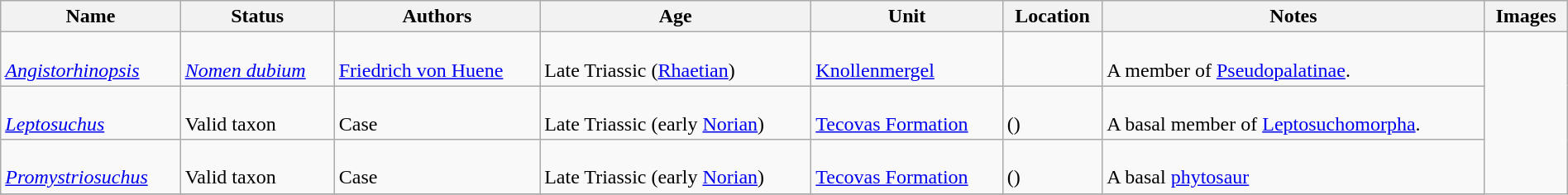<table class="wikitable sortable" align="center" width="100%">
<tr>
<th>Name</th>
<th>Status</th>
<th>Authors</th>
<th>Age</th>
<th>Unit</th>
<th>Location</th>
<th>Notes</th>
<th>Images</th>
</tr>
<tr>
<td><br><em><a href='#'>Angistorhinopsis</a></em></td>
<td><br><em><a href='#'>Nomen dubium</a></em></td>
<td><br><a href='#'>Friedrich von Huene</a></td>
<td><br>Late Triassic (<a href='#'>Rhaetian</a>)</td>
<td><br><a href='#'>Knollenmergel</a></td>
<td><br></td>
<td><br>A member of <a href='#'>Pseudopalatinae</a>.</td>
</tr>
<tr>
<td><br><em><a href='#'>Leptosuchus</a></em></td>
<td><br>Valid taxon</td>
<td><br>Case</td>
<td><br>Late Triassic (early <a href='#'>Norian</a>)</td>
<td><br><a href='#'>Tecovas Formation</a></td>
<td><br> ()</td>
<td><br>A basal member of <a href='#'>Leptosuchomorpha</a>.</td>
</tr>
<tr>
<td><br><em><a href='#'>Promystriosuchus</a></em></td>
<td><br>Valid taxon</td>
<td><br>Case</td>
<td><br>Late Triassic (early <a href='#'>Norian</a>)</td>
<td><br><a href='#'>Tecovas Formation</a></td>
<td><br> ()</td>
<td><br>A basal <a href='#'>phytosaur</a></td>
</tr>
<tr>
</tr>
</table>
